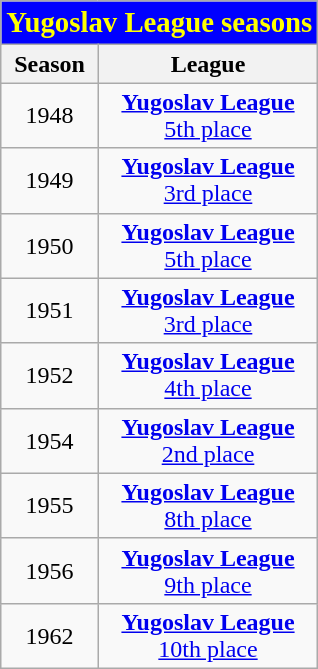<table class="wikitable collapsible" style="text-align:center; border:0; margin-top:0.2em;">
<tr>
<th style="color:Yellow; background:blue; text-align:center;" colspan=7><big>Yugoslav League seasons</big></th>
</tr>
<tr>
<th>Season</th>
<th>League</th>
</tr>
<tr>
<td>1948</td>
<td><strong><a href='#'>Yugoslav League</a></strong><br><a href='#'>5th place</a></td>
</tr>
<tr>
<td>1949</td>
<td><strong><a href='#'>Yugoslav League</a></strong><br><a href='#'>3rd place</a></td>
</tr>
<tr>
<td>1950</td>
<td><strong><a href='#'>Yugoslav League</a></strong><br><a href='#'>5th place</a></td>
</tr>
<tr>
<td>1951</td>
<td><strong><a href='#'>Yugoslav League</a></strong><br><a href='#'>3rd place</a></td>
</tr>
<tr>
<td>1952</td>
<td><strong><a href='#'>Yugoslav League</a></strong><br><a href='#'>4th place</a></td>
</tr>
<tr>
<td>1954</td>
<td><strong><a href='#'>Yugoslav League</a></strong><br><a href='#'>2nd place</a></td>
</tr>
<tr>
<td>1955</td>
<td><strong><a href='#'>Yugoslav League</a></strong><br><a href='#'>8th place</a></td>
</tr>
<tr>
<td>1956</td>
<td><strong><a href='#'>Yugoslav League</a></strong><br><a href='#'>9th place</a></td>
</tr>
<tr>
<td>1962</td>
<td><strong><a href='#'>Yugoslav League</a></strong><br><a href='#'>10th place</a></td>
</tr>
</table>
